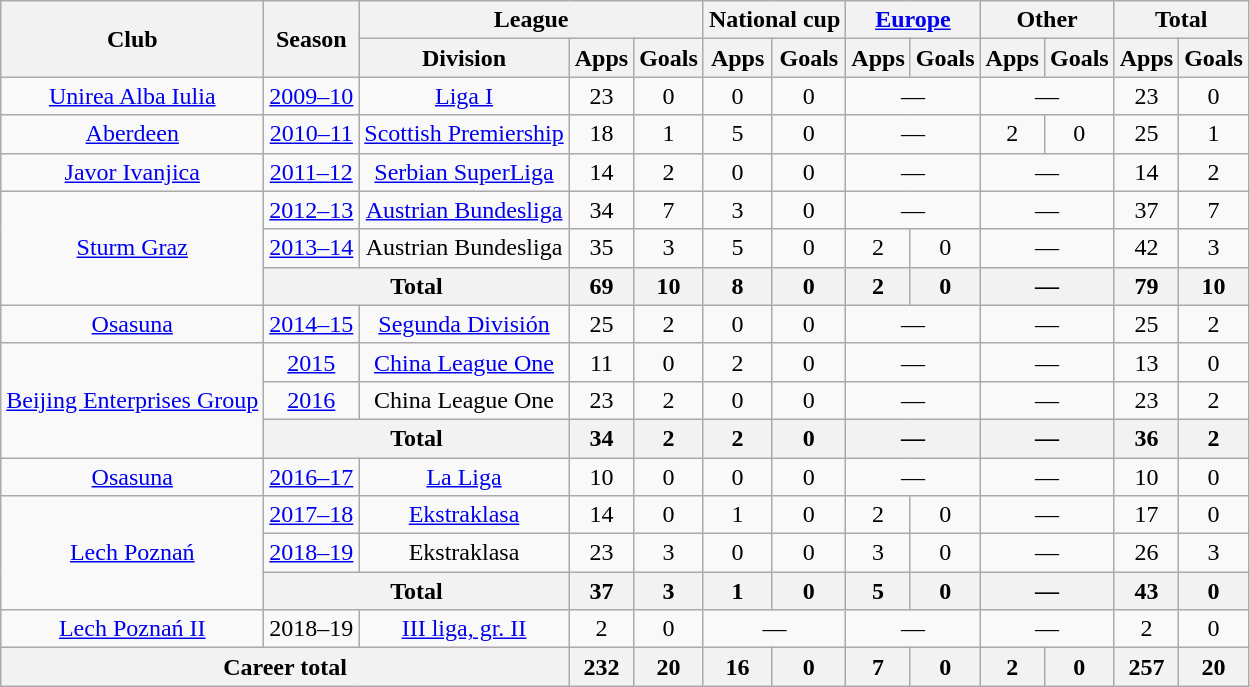<table class="wikitable" style="text-align: center;">
<tr>
<th rowspan="2">Club</th>
<th rowspan="2">Season</th>
<th colspan="3">League</th>
<th colspan="2">National cup</th>
<th colspan="2"><a href='#'>Europe</a></th>
<th colspan="2">Other</th>
<th colspan="2">Total</th>
</tr>
<tr>
<th>Division</th>
<th>Apps</th>
<th>Goals</th>
<th>Apps</th>
<th>Goals</th>
<th>Apps</th>
<th>Goals</th>
<th>Apps</th>
<th>Goals</th>
<th>Apps</th>
<th>Goals</th>
</tr>
<tr>
<td><a href='#'>Unirea Alba Iulia</a></td>
<td><a href='#'>2009–10</a></td>
<td><a href='#'>Liga I</a></td>
<td>23</td>
<td>0</td>
<td>0</td>
<td>0</td>
<td colspan="2">—</td>
<td colspan="2">—</td>
<td>23</td>
<td>0</td>
</tr>
<tr>
<td><a href='#'>Aberdeen</a></td>
<td><a href='#'>2010–11</a></td>
<td><a href='#'>Scottish Premiership</a></td>
<td>18</td>
<td>1</td>
<td>5</td>
<td>0</td>
<td colspan="2">—</td>
<td>2</td>
<td>0</td>
<td>25</td>
<td>1</td>
</tr>
<tr>
<td><a href='#'>Javor Ivanjica</a></td>
<td><a href='#'>2011–12</a></td>
<td><a href='#'>Serbian SuperLiga</a></td>
<td>14</td>
<td>2</td>
<td>0</td>
<td>0</td>
<td colspan="2">—</td>
<td colspan="2">—</td>
<td>14</td>
<td>2</td>
</tr>
<tr>
<td rowspan="3"><a href='#'>Sturm Graz</a></td>
<td><a href='#'>2012–13</a></td>
<td><a href='#'>Austrian Bundesliga</a></td>
<td>34</td>
<td>7</td>
<td>3</td>
<td>0</td>
<td colspan="2">—</td>
<td colspan="2">—</td>
<td>37</td>
<td>7</td>
</tr>
<tr>
<td><a href='#'>2013–14</a></td>
<td>Austrian Bundesliga</td>
<td>35</td>
<td>3</td>
<td>5</td>
<td>0</td>
<td>2</td>
<td>0</td>
<td colspan="2">—</td>
<td>42</td>
<td>3</td>
</tr>
<tr>
<th colspan="2">Total</th>
<th>69</th>
<th>10</th>
<th>8</th>
<th>0</th>
<th>2</th>
<th>0</th>
<th colspan="2">—</th>
<th>79</th>
<th>10</th>
</tr>
<tr>
<td><a href='#'>Osasuna</a></td>
<td><a href='#'>2014–15</a></td>
<td><a href='#'>Segunda División</a></td>
<td>25</td>
<td>2</td>
<td>0</td>
<td>0</td>
<td colspan="2">—</td>
<td colspan="2">—</td>
<td>25</td>
<td>2</td>
</tr>
<tr>
<td rowspan="3"><a href='#'>Beijing Enterprises Group</a></td>
<td><a href='#'>2015</a></td>
<td><a href='#'>China League One</a></td>
<td>11</td>
<td>0</td>
<td>2</td>
<td>0</td>
<td colspan="2">—</td>
<td colspan="2">—</td>
<td>13</td>
<td>0</td>
</tr>
<tr>
<td><a href='#'>2016</a></td>
<td>China League One</td>
<td>23</td>
<td>2</td>
<td>0</td>
<td>0</td>
<td colspan="2">—</td>
<td colspan="2">—</td>
<td>23</td>
<td>2</td>
</tr>
<tr>
<th colspan="2">Total</th>
<th>34</th>
<th>2</th>
<th>2</th>
<th>0</th>
<th colspan="2">—</th>
<th colspan="2">—</th>
<th>36</th>
<th>2</th>
</tr>
<tr>
<td><a href='#'>Osasuna</a></td>
<td><a href='#'>2016–17</a></td>
<td><a href='#'>La Liga</a></td>
<td>10</td>
<td>0</td>
<td>0</td>
<td>0</td>
<td colspan="2">—</td>
<td colspan="2">—</td>
<td>10</td>
<td>0</td>
</tr>
<tr>
<td rowspan="3"><a href='#'>Lech Poznań</a></td>
<td><a href='#'>2017–18</a></td>
<td><a href='#'>Ekstraklasa</a></td>
<td>14</td>
<td>0</td>
<td>1</td>
<td>0</td>
<td>2</td>
<td>0</td>
<td colspan="2">—</td>
<td>17</td>
<td>0</td>
</tr>
<tr>
<td><a href='#'>2018–19</a></td>
<td>Ekstraklasa</td>
<td>23</td>
<td>3</td>
<td>0</td>
<td>0</td>
<td>3</td>
<td>0</td>
<td colspan="2">—</td>
<td>26</td>
<td>3</td>
</tr>
<tr>
<th colspan="2">Total</th>
<th>37</th>
<th>3</th>
<th>1</th>
<th>0</th>
<th>5</th>
<th>0</th>
<th colspan="2">—</th>
<th>43</th>
<th>0</th>
</tr>
<tr>
<td><a href='#'>Lech Poznań II</a></td>
<td>2018–19</td>
<td><a href='#'>III liga, gr. II</a></td>
<td>2</td>
<td>0</td>
<td colspan="2">—</td>
<td colspan="2">—</td>
<td colspan="2">—</td>
<td>2</td>
<td>0</td>
</tr>
<tr>
<th colspan="3">Career total</th>
<th>232</th>
<th>20</th>
<th>16</th>
<th>0</th>
<th>7</th>
<th>0</th>
<th>2</th>
<th>0</th>
<th>257</th>
<th>20</th>
</tr>
</table>
